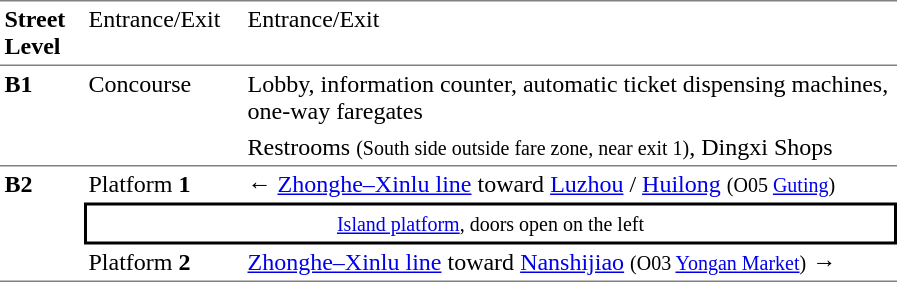<table table border=0 cellspacing=0 cellpadding=3>
<tr>
<td style="border-bottom:solid 1px gray;border-top:solid 1px gray;" width=50 valign=top><strong>Street Level</strong></td>
<td style="border-top:solid 1px gray;border-bottom:solid 1px gray;" width=100 valign=top>Entrance/Exit</td>
<td style="border-top:solid 1px gray;border-bottom:solid 1px gray;" width=430 valign=top>Entrance/Exit</td>
</tr>
<tr>
<td style="border-bottom:solid 1px gray;" rowspan=2 valign=top><strong>B1</strong></td>
<td style="border-bottom:solid 1px gray;" rowspan=2 valign=top>Concourse</td>
<td width=390>Lobby, information counter, automatic ticket dispensing machines, one-way faregates</td>
</tr>
<tr>
<td style="border-bottom:solid 1px gray;">Restrooms <small>(South side outside fare zone, near exit 1)</small>, Dingxi Shops</td>
</tr>
<tr>
<td style="border-bottom:solid 1px gray;" rowspan=3 valign=top><strong>B2</strong></td>
<td>Platform <span><strong>1</strong></span></td>
<td>←  <a href='#'>Zhonghe–Xinlu line</a> toward <a href='#'>Luzhou</a> / <a href='#'>Huilong</a> <small>(O05 <a href='#'>Guting</a>)</small></td>
</tr>
<tr>
<td style="border-top:solid 2px black;border-right:solid 2px black;border-left:solid 2px black;border-bottom:solid 2px black;text-align:center;" colspan=2><small><a href='#'>Island platform</a>, doors open on the left</small></td>
</tr>
<tr>
<td style="border-bottom:solid 1px gray;">Platform <span><strong>2</strong></span></td>
<td style="border-bottom:solid 1px gray;">  <a href='#'>Zhonghe–Xinlu line</a> toward <a href='#'>Nanshijiao</a> <small>(O03 <a href='#'>Yongan Market</a>)</small> →</td>
</tr>
</table>
